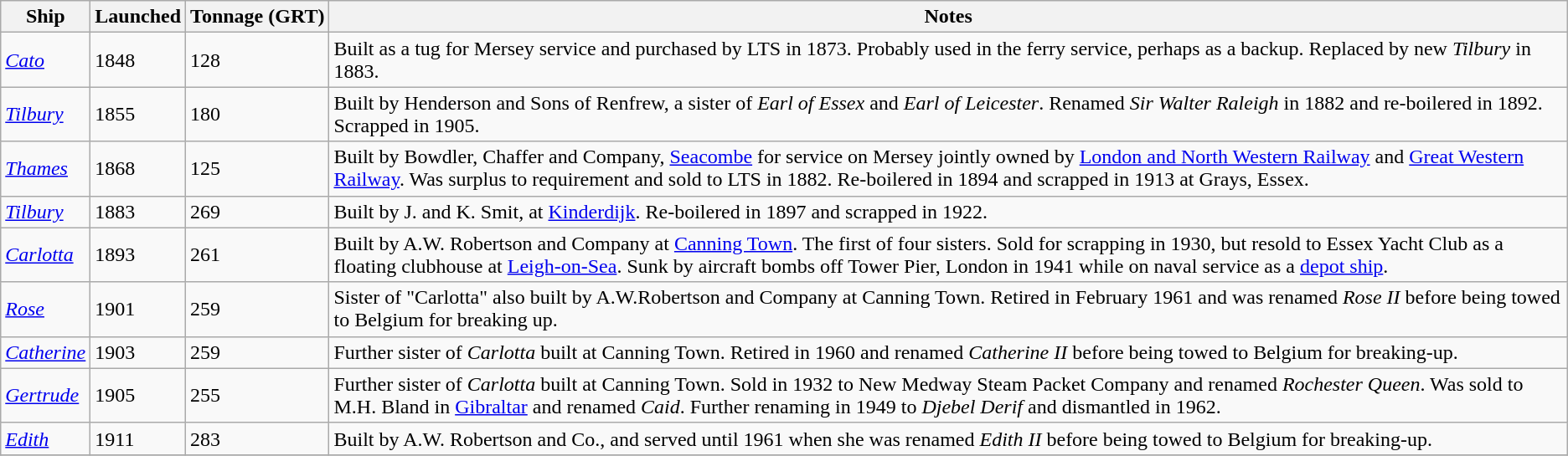<table class="wikitable">
<tr>
<th>Ship</th>
<th>Launched</th>
<th>Tonnage (GRT)</th>
<th>Notes</th>
</tr>
<tr>
<td><a href='#'><em>Cato</em></a></td>
<td>1848</td>
<td>128</td>
<td>Built as a tug for Mersey service and purchased by LTS in 1873. Probably used in the ferry service, perhaps as a backup. Replaced by new <em>Tilbury</em> in 1883.</td>
</tr>
<tr>
<td><a href='#'><em>Tilbury</em></a></td>
<td>1855</td>
<td>180</td>
<td>Built by Henderson and Sons of Renfrew, a sister of <em>Earl of Essex</em> and <em>Earl of Leicester</em>. Renamed <em>Sir Walter Raleigh</em> in 1882 and re-boilered in 1892. Scrapped in 1905.</td>
</tr>
<tr>
<td><a href='#'><em>Thames</em></a></td>
<td>1868</td>
<td>125</td>
<td>Built by Bowdler, Chaffer and Company, <a href='#'>Seacombe</a> for service on Mersey jointly owned by <a href='#'>London and North Western Railway</a> and <a href='#'>Great Western Railway</a>. Was surplus to requirement and sold to LTS in 1882. Re-boilered in 1894 and scrapped in 1913 at Grays, Essex.</td>
</tr>
<tr>
<td><a href='#'><em>Tilbury</em></a></td>
<td>1883</td>
<td>269</td>
<td>Built by J. and K. Smit, at <a href='#'>Kinderdijk</a>. Re-boilered in 1897 and scrapped in 1922.</td>
</tr>
<tr>
<td><a href='#'><em>Carlotta</em></a></td>
<td>1893</td>
<td>261</td>
<td>Built by A.W. Robertson and Company at <a href='#'>Canning Town</a>. The first of four sisters. Sold for scrapping in 1930, but resold to Essex Yacht Club as a floating clubhouse at <a href='#'>Leigh-on-Sea</a>. Sunk by aircraft bombs off Tower Pier, London in 1941 while on naval service as a <a href='#'>depot ship</a>.</td>
</tr>
<tr>
<td><a href='#'><em>Rose</em></a></td>
<td>1901</td>
<td>259</td>
<td>Sister of "Carlotta" also built by A.W.Robertson and Company at Canning Town. Retired in February 1961 and was renamed <em>Rose II</em> before being towed to Belgium for breaking up.</td>
</tr>
<tr>
<td><a href='#'><em>Catherine</em></a></td>
<td>1903</td>
<td>259</td>
<td>Further sister of <em>Carlotta</em> built at Canning Town. Retired in 1960 and renamed <em>Catherine II</em> before being towed to Belgium for breaking-up.</td>
</tr>
<tr>
<td><a href='#'><em>Gertrude</em></a></td>
<td>1905</td>
<td>255</td>
<td>Further sister of <em>Carlotta</em> built at Canning Town. Sold in 1932 to New Medway Steam Packet Company and renamed <em>Rochester Queen</em>. Was sold to M.H. Bland in <a href='#'>Gibraltar</a> and renamed <em>Caid</em>. Further renaming in 1949 to <em>Djebel Derif</em> and dismantled in 1962.</td>
</tr>
<tr>
<td><a href='#'><em>Edith</em></a></td>
<td>1911</td>
<td>283</td>
<td>Built by A.W. Robertson and Co., and served until 1961 when she was renamed <em>Edith II</em> before being towed to Belgium for breaking-up.</td>
</tr>
<tr>
</tr>
</table>
